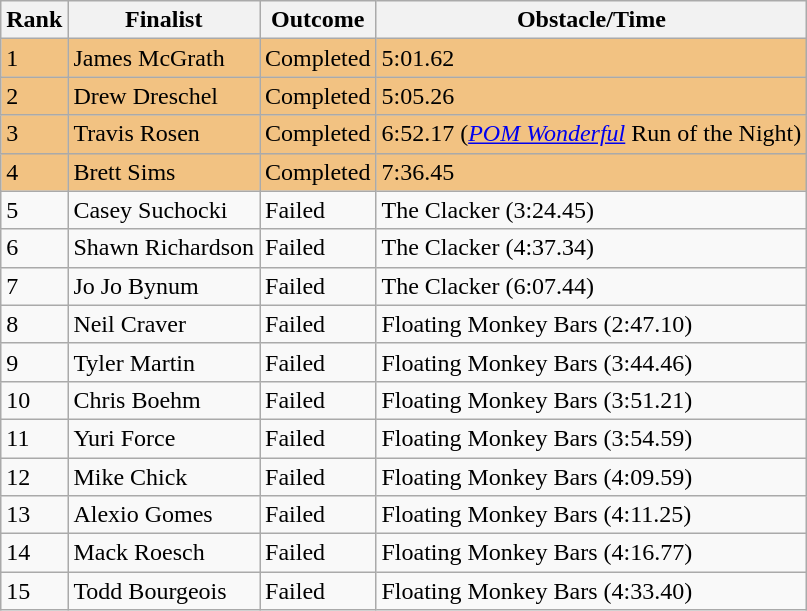<table class="wikitable">
<tr>
<th>Rank</th>
<th>Finalist</th>
<th>Outcome</th>
<th>Obstacle/Time</th>
</tr>
<tr style="background-color:#f2c282">
<td>1</td>
<td>James McGrath</td>
<td>Completed</td>
<td>5:01.62</td>
</tr>
<tr style="background-color:#f2c282">
<td>2</td>
<td>Drew Dreschel</td>
<td>Completed</td>
<td>5:05.26</td>
</tr>
<tr style="background-color:#f2c282">
<td>3</td>
<td>Travis Rosen</td>
<td>Completed</td>
<td>6:52.17 (<em><a href='#'>POM Wonderful</a></em> Run of the Night)</td>
</tr>
<tr style="background-color:#f2c282">
<td>4</td>
<td>Brett Sims</td>
<td>Completed</td>
<td>7:36.45</td>
</tr>
<tr>
<td>5</td>
<td>Casey Suchocki</td>
<td>Failed</td>
<td>The Clacker (3:24.45)</td>
</tr>
<tr>
<td>6</td>
<td>Shawn Richardson</td>
<td>Failed</td>
<td>The Clacker (4:37.34)</td>
</tr>
<tr>
<td>7</td>
<td>Jo Jo Bynum</td>
<td>Failed</td>
<td>The Clacker (6:07.44)</td>
</tr>
<tr>
<td>8</td>
<td>Neil Craver</td>
<td>Failed</td>
<td>Floating Monkey Bars (2:47.10)</td>
</tr>
<tr>
<td>9</td>
<td>Tyler Martin</td>
<td>Failed</td>
<td>Floating Monkey Bars (3:44.46)</td>
</tr>
<tr>
<td>10</td>
<td>Chris Boehm</td>
<td>Failed</td>
<td>Floating Monkey Bars (3:51.21)</td>
</tr>
<tr>
<td>11</td>
<td>Yuri Force</td>
<td>Failed</td>
<td>Floating Monkey Bars (3:54.59)</td>
</tr>
<tr>
<td>12</td>
<td>Mike Chick</td>
<td>Failed</td>
<td>Floating Monkey Bars (4:09.59)</td>
</tr>
<tr>
<td>13</td>
<td>Alexio Gomes</td>
<td>Failed</td>
<td>Floating Monkey Bars (4:11.25)</td>
</tr>
<tr>
<td>14</td>
<td>Mack Roesch</td>
<td>Failed</td>
<td>Floating Monkey Bars (4:16.77)</td>
</tr>
<tr>
<td>15</td>
<td>Todd Bourgeois</td>
<td>Failed</td>
<td>Floating Monkey Bars (4:33.40)</td>
</tr>
</table>
